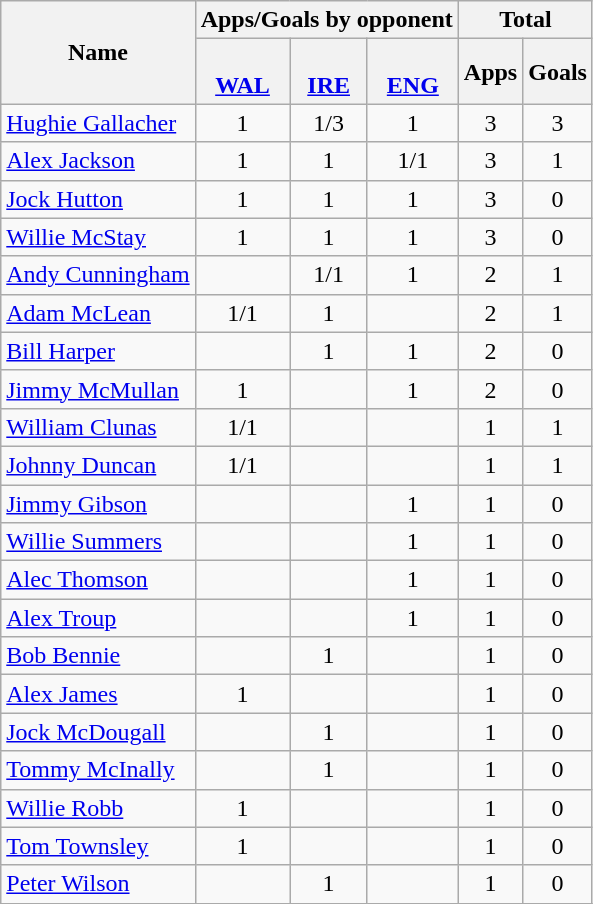<table class="wikitable sortable" style="text-align: center;">
<tr>
<th rowspan=2>Name</th>
<th colspan=3>Apps/Goals by opponent</th>
<th colspan=2>Total</th>
</tr>
<tr>
<th><br><a href='#'>WAL</a></th>
<th><br><a href='#'>IRE</a></th>
<th><br><a href='#'>ENG</a></th>
<th>Apps</th>
<th>Goals</th>
</tr>
<tr>
<td align=left><a href='#'>Hughie Gallacher</a></td>
<td>1</td>
<td>1/3</td>
<td>1</td>
<td>3</td>
<td>3</td>
</tr>
<tr>
<td align=left><a href='#'>Alex Jackson</a></td>
<td>1</td>
<td>1</td>
<td>1/1</td>
<td>3</td>
<td>1</td>
</tr>
<tr>
<td align=left><a href='#'>Jock Hutton</a></td>
<td>1</td>
<td>1</td>
<td>1</td>
<td>3</td>
<td>0</td>
</tr>
<tr>
<td align=left><a href='#'>Willie McStay</a></td>
<td>1</td>
<td>1</td>
<td>1</td>
<td>3</td>
<td>0</td>
</tr>
<tr>
<td align=left><a href='#'>Andy Cunningham</a></td>
<td></td>
<td>1/1</td>
<td>1</td>
<td>2</td>
<td>1</td>
</tr>
<tr>
<td align=left><a href='#'>Adam McLean</a></td>
<td>1/1</td>
<td>1</td>
<td></td>
<td>2</td>
<td>1</td>
</tr>
<tr>
<td align=left><a href='#'>Bill Harper</a></td>
<td></td>
<td>1</td>
<td>1</td>
<td>2</td>
<td>0</td>
</tr>
<tr>
<td align=left><a href='#'>Jimmy McMullan</a></td>
<td>1</td>
<td></td>
<td>1</td>
<td>2</td>
<td>0</td>
</tr>
<tr>
<td align=left><a href='#'>William Clunas</a></td>
<td>1/1</td>
<td></td>
<td></td>
<td>1</td>
<td>1</td>
</tr>
<tr>
<td align=left><a href='#'>Johnny Duncan</a></td>
<td>1/1</td>
<td></td>
<td></td>
<td>1</td>
<td>1</td>
</tr>
<tr>
<td align=left><a href='#'>Jimmy Gibson</a></td>
<td></td>
<td></td>
<td>1</td>
<td>1</td>
<td>0</td>
</tr>
<tr>
<td align=left><a href='#'>Willie Summers</a></td>
<td></td>
<td></td>
<td>1</td>
<td>1</td>
<td>0</td>
</tr>
<tr>
<td align=left><a href='#'>Alec Thomson</a></td>
<td></td>
<td></td>
<td>1</td>
<td>1</td>
<td>0</td>
</tr>
<tr>
<td align=left><a href='#'>Alex Troup</a></td>
<td></td>
<td></td>
<td>1</td>
<td>1</td>
<td>0</td>
</tr>
<tr>
<td align=left><a href='#'>Bob Bennie</a></td>
<td></td>
<td>1</td>
<td></td>
<td>1</td>
<td>0</td>
</tr>
<tr>
<td align=left><a href='#'>Alex James</a></td>
<td>1</td>
<td></td>
<td></td>
<td>1</td>
<td>0</td>
</tr>
<tr>
<td align=left><a href='#'>Jock McDougall</a></td>
<td></td>
<td>1</td>
<td></td>
<td>1</td>
<td>0</td>
</tr>
<tr>
<td align=left><a href='#'>Tommy McInally</a></td>
<td></td>
<td>1</td>
<td></td>
<td>1</td>
<td>0</td>
</tr>
<tr>
<td align=left><a href='#'>Willie Robb</a></td>
<td>1</td>
<td></td>
<td></td>
<td>1</td>
<td>0</td>
</tr>
<tr>
<td align=left><a href='#'>Tom Townsley</a></td>
<td>1</td>
<td></td>
<td></td>
<td>1</td>
<td>0</td>
</tr>
<tr>
<td align=left><a href='#'>Peter Wilson</a></td>
<td></td>
<td>1</td>
<td></td>
<td>1</td>
<td>0</td>
</tr>
<tr>
</tr>
</table>
